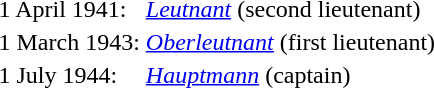<table>
<tr>
<td>1 April 1941:</td>
<td><em><a href='#'>Leutnant</a></em> (second lieutenant)</td>
</tr>
<tr>
<td>1 March 1943:</td>
<td><em><a href='#'>Oberleutnant</a></em> (first lieutenant)</td>
</tr>
<tr>
<td>1 July 1944:</td>
<td><em><a href='#'>Hauptmann</a></em> (captain)</td>
</tr>
</table>
